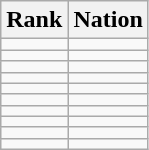<table class="wikitable">
<tr>
<th>Rank</th>
<th>Nation</th>
</tr>
<tr>
<td></td>
<td><strong></strong></td>
</tr>
<tr>
<td></td>
<td><strong></strong></td>
</tr>
<tr>
<td></td>
<td><strong></strong></td>
</tr>
<tr>
<td></td>
<td></td>
</tr>
<tr>
<td></td>
<td></td>
</tr>
<tr>
<td></td>
<td></td>
</tr>
<tr>
<td></td>
<td></td>
</tr>
<tr>
<td></td>
<td></td>
</tr>
<tr>
<td></td>
<td></td>
</tr>
<tr>
<td></td>
<td></td>
</tr>
</table>
